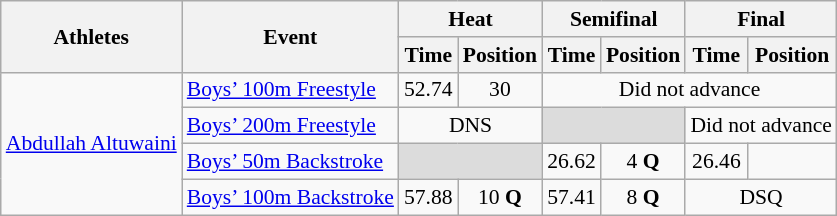<table class="wikitable" border="1" style="font-size:90%">
<tr>
<th rowspan=2>Athletes</th>
<th rowspan=2>Event</th>
<th colspan=2>Heat</th>
<th colspan=2>Semifinal</th>
<th colspan=2>Final</th>
</tr>
<tr>
<th>Time</th>
<th>Position</th>
<th>Time</th>
<th>Position</th>
<th>Time</th>
<th>Position</th>
</tr>
<tr>
<td rowspan=4><a href='#'>Abdullah Altuwaini</a></td>
<td><a href='#'>Boys’ 100m Freestyle</a></td>
<td align=center>52.74</td>
<td align=center>30</td>
<td colspan="4" align=center>Did not advance</td>
</tr>
<tr>
<td><a href='#'>Boys’ 200m Freestyle</a></td>
<td colspan="2" align=center>DNS</td>
<td colspan=2 bgcolor=#DCDCDC></td>
<td colspan="2" align=center>Did not advance</td>
</tr>
<tr>
<td><a href='#'>Boys’ 50m Backstroke</a></td>
<td colspan=2 bgcolor=#DCDCDC></td>
<td align=center>26.62</td>
<td align=center>4 <strong>Q</strong></td>
<td align=center>26.46</td>
<td align=center></td>
</tr>
<tr>
<td><a href='#'>Boys’ 100m Backstroke</a></td>
<td align=center>57.88</td>
<td align=center>10 <strong>Q</strong></td>
<td align=center>57.41</td>
<td align=center>8 <strong>Q</strong></td>
<td colspan="2" align=center>DSQ</td>
</tr>
</table>
